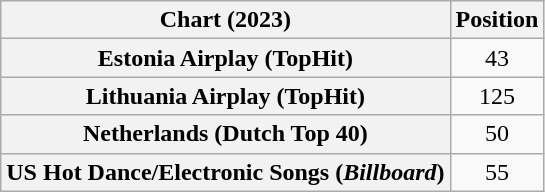<table class="wikitable sortable plainrowheaders" style="text-align:center">
<tr>
<th scope="col">Chart (2023)</th>
<th scope="col">Position</th>
</tr>
<tr>
<th scope="row">Estonia  Airplay (TopHit)</th>
<td>43</td>
</tr>
<tr>
<th scope="row">Lithuania Airplay (TopHit)</th>
<td>125</td>
</tr>
<tr>
<th scope="row">Netherlands (Dutch Top 40)</th>
<td>50</td>
</tr>
<tr>
<th scope="row">US Hot Dance/Electronic Songs (<em>Billboard</em>)</th>
<td>55</td>
</tr>
</table>
